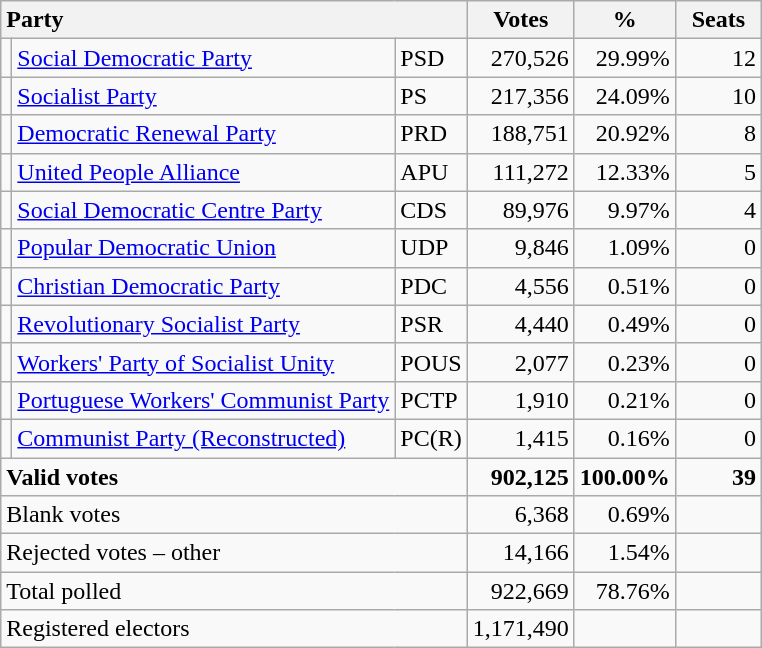<table class="wikitable" border="1" style="text-align:right;">
<tr>
<th style="text-align:left;" colspan=3>Party</th>
<th align=center width="50">Votes</th>
<th align=center width="50">%</th>
<th align=center width="50">Seats</th>
</tr>
<tr>
<td></td>
<td align=left><a href='#'>Social Democratic Party</a></td>
<td align=left>PSD</td>
<td>270,526</td>
<td>29.99%</td>
<td>12</td>
</tr>
<tr>
<td></td>
<td align=left><a href='#'>Socialist Party</a></td>
<td align=left>PS</td>
<td>217,356</td>
<td>24.09%</td>
<td>10</td>
</tr>
<tr>
<td></td>
<td align=left><a href='#'>Democratic Renewal Party</a></td>
<td align=left>PRD</td>
<td>188,751</td>
<td>20.92%</td>
<td>8</td>
</tr>
<tr>
<td></td>
<td align=left><a href='#'>United People Alliance</a></td>
<td align=left>APU</td>
<td>111,272</td>
<td>12.33%</td>
<td>5</td>
</tr>
<tr>
<td></td>
<td align=left style="white-space: nowrap;"><a href='#'>Social Democratic Centre Party</a></td>
<td align=left>CDS</td>
<td>89,976</td>
<td>9.97%</td>
<td>4</td>
</tr>
<tr>
<td></td>
<td align=left><a href='#'>Popular Democratic Union</a></td>
<td align=left>UDP</td>
<td>9,846</td>
<td>1.09%</td>
<td>0</td>
</tr>
<tr>
<td></td>
<td align=left style="white-space: nowrap;"><a href='#'>Christian Democratic Party</a></td>
<td align=left>PDC</td>
<td>4,556</td>
<td>0.51%</td>
<td>0</td>
</tr>
<tr>
<td></td>
<td align=left><a href='#'>Revolutionary Socialist Party</a></td>
<td align=left>PSR</td>
<td>4,440</td>
<td>0.49%</td>
<td>0</td>
</tr>
<tr>
<td></td>
<td align=left><a href='#'>Workers' Party of Socialist Unity</a></td>
<td align=left>POUS</td>
<td>2,077</td>
<td>0.23%</td>
<td>0</td>
</tr>
<tr>
<td></td>
<td align=left><a href='#'>Portuguese Workers' Communist Party</a></td>
<td align=left>PCTP</td>
<td>1,910</td>
<td>0.21%</td>
<td>0</td>
</tr>
<tr>
<td></td>
<td align=left><a href='#'>Communist Party (Reconstructed)</a></td>
<td align=left>PC(R)</td>
<td>1,415</td>
<td>0.16%</td>
<td>0</td>
</tr>
<tr style="font-weight:bold">
<td align=left colspan=3>Valid votes</td>
<td>902,125</td>
<td>100.00%</td>
<td>39</td>
</tr>
<tr>
<td align=left colspan=3>Blank votes</td>
<td>6,368</td>
<td>0.69%</td>
<td></td>
</tr>
<tr>
<td align=left colspan=3>Rejected votes – other</td>
<td>14,166</td>
<td>1.54%</td>
<td></td>
</tr>
<tr>
<td align=left colspan=3>Total polled</td>
<td>922,669</td>
<td>78.76%</td>
<td></td>
</tr>
<tr>
<td align=left colspan=3>Registered electors</td>
<td>1,171,490</td>
<td></td>
<td></td>
</tr>
</table>
